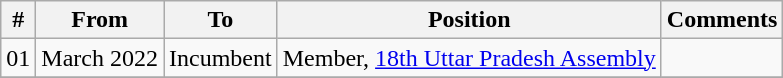<table class="wikitable sortable">
<tr>
<th>#</th>
<th>From</th>
<th>To</th>
<th>Position</th>
<th>Comments</th>
</tr>
<tr>
<td>01</td>
<td>March 2022</td>
<td>Incumbent</td>
<td>Member, <a href='#'>18th Uttar Pradesh Assembly</a></td>
<td></td>
</tr>
<tr>
</tr>
</table>
